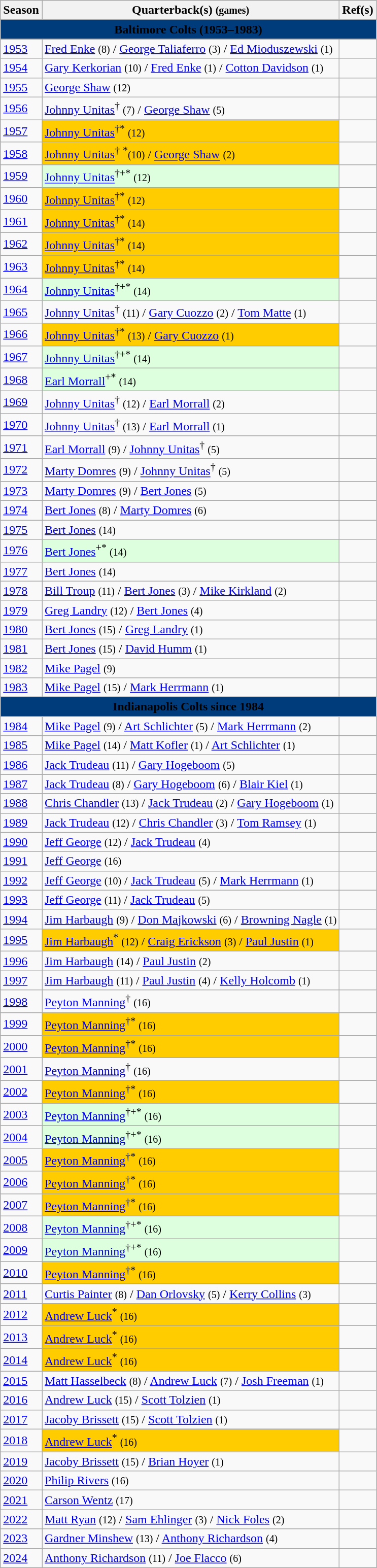<table class="wikitable">
<tr>
<th>Season</th>
<th>Quarterback(s) <small>(games)</small></th>
<th>Ref(s)</th>
</tr>
<tr>
<td colspan="3" style="text-align:center;background:#003b7b"><strong><span>Baltimore Colts (1953–1983)</span></strong></td>
</tr>
<tr>
<td><a href='#'>1953</a></td>
<td><a href='#'>Fred Enke</a> <small>(8)</small> / <a href='#'>George Taliaferro</a> <small>(3)</small> / <a href='#'>Ed Mioduszewski</a> <small>(1)</small></td>
<td style="text-align:center"></td>
</tr>
<tr>
<td><a href='#'>1954</a></td>
<td><a href='#'>Gary Kerkorian</a> <small>(10)</small> / <a href='#'>Fred Enke</a> <small>(1)</small> / <a href='#'>Cotton Davidson</a> <small>(1)</small></td>
<td style="text-align:center"></td>
</tr>
<tr>
<td><a href='#'>1955</a></td>
<td><a href='#'>George Shaw</a> <small>(12)</small></td>
<td style="text-align:center"></td>
</tr>
<tr>
<td><a href='#'>1956</a></td>
<td><a href='#'>Johnny Unitas</a><sup>†</sup> <small>(7)</small> / <a href='#'>George Shaw</a> <small>(5)</small></td>
<td style="text-align:center"></td>
</tr>
<tr>
<td><a href='#'>1957</a></td>
<td style="background:#fc0"><a href='#'>Johnny Unitas</a><sup>†*</sup> <small>(12)</small></td>
<td style="text-align:center"></td>
</tr>
<tr>
<td><a href='#'>1958</a></td>
<td style="background:#fc0"><a href='#'>Johnny Unitas</a><sup>†</sup> <sup>*</sup><small>(10)</small> / <a href='#'>George Shaw</a> <small>(2)</small></td>
<td style="text-align:center"></td>
</tr>
<tr>
<td><a href='#'>1959</a></td>
<td style="background:#dfd"><a href='#'>Johnny Unitas</a><sup>†+*</sup> <small>(12)</small></td>
<td style="text-align:center"></td>
</tr>
<tr>
<td><a href='#'>1960</a></td>
<td style="background:#fc0"><a href='#'>Johnny Unitas</a><sup>†*</sup> <small>(12)</small></td>
<td style="text-align:center"></td>
</tr>
<tr>
<td><a href='#'>1961</a></td>
<td style="background:#fc0"><a href='#'>Johnny Unitas</a><sup>†*</sup> <small>(14)</small></td>
<td style="text-align:center"></td>
</tr>
<tr>
<td><a href='#'>1962</a></td>
<td style="background:#fc0"><a href='#'>Johnny Unitas</a><sup>†*</sup> <small>(14)</small></td>
<td style="text-align:center"></td>
</tr>
<tr>
<td><a href='#'>1963</a></td>
<td style="background:#fc0"><a href='#'>Johnny Unitas</a><sup>†*</sup> <small>(14)</small></td>
<td style="text-align:center"></td>
</tr>
<tr>
<td><a href='#'>1964</a></td>
<td style="background:#dfd"><a href='#'>Johnny Unitas</a><sup>†+*</sup> <small>(14)</small></td>
<td style="text-align:center"></td>
</tr>
<tr>
<td><a href='#'>1965</a></td>
<td><a href='#'>Johnny Unitas</a><sup>†</sup> <small>(11)</small> / <a href='#'>Gary Cuozzo</a> <small>(2)</small> / <a href='#'>Tom Matte</a> <small>(1)</small></td>
<td style="text-align:center"></td>
</tr>
<tr>
<td><a href='#'>1966</a></td>
<td style="background:#fc0"><a href='#'>Johnny Unitas</a><sup>†*</sup> <small>(13)</small> / <a href='#'>Gary Cuozzo</a> <small>(1)</small></td>
<td style="text-align:center"></td>
</tr>
<tr>
<td><a href='#'>1967</a></td>
<td style="background:#dfd"><a href='#'>Johnny Unitas</a><sup>†+*</sup> <small>(14)</small></td>
<td style="text-align:center"></td>
</tr>
<tr>
<td><a href='#'>1968</a></td>
<td style="background:#dfd"><a href='#'>Earl Morrall</a><sup>+*</sup> <small>(14)</small></td>
<td style="text-align:center"></td>
</tr>
<tr>
<td><a href='#'>1969</a></td>
<td><a href='#'>Johnny Unitas</a><sup>†</sup> <small>(12)</small> / <a href='#'>Earl Morrall</a> <small>(2)</small></td>
<td style="text-align:center"></td>
</tr>
<tr>
<td><a href='#'>1970</a></td>
<td><a href='#'>Johnny Unitas</a><sup>†</sup> <small>(13)</small> / <a href='#'>Earl Morrall</a> <small>(1)</small></td>
<td style="text-align:center"></td>
</tr>
<tr>
<td><a href='#'>1971</a></td>
<td><a href='#'>Earl Morrall</a> <small>(9)</small> / <a href='#'>Johnny Unitas</a><sup>†</sup> <small>(5)</small></td>
<td style="text-align:center"></td>
</tr>
<tr>
<td><a href='#'>1972</a></td>
<td><a href='#'>Marty Domres</a> <small>(9)</small> / <a href='#'>Johnny Unitas</a><sup>†</sup> <small>(5)</small></td>
<td style="text-align:center"></td>
</tr>
<tr>
<td><a href='#'>1973</a></td>
<td><a href='#'>Marty Domres</a> <small>(9)</small> / <a href='#'>Bert Jones</a> <small>(5)</small></td>
<td style="text-align:center"></td>
</tr>
<tr>
<td><a href='#'>1974</a></td>
<td><a href='#'>Bert Jones</a> <small>(8)</small> / <a href='#'>Marty Domres</a> <small>(6)</small></td>
<td style="text-align:center"></td>
</tr>
<tr>
<td><a href='#'>1975</a></td>
<td><a href='#'>Bert Jones</a> <small>(14)</small></td>
<td style="text-align:center"></td>
</tr>
<tr>
<td><a href='#'>1976</a></td>
<td style="background:#dfd"><a href='#'>Bert Jones</a><sup>+*</sup> <small>(14)</small></td>
<td style="text-align:center"></td>
</tr>
<tr>
<td><a href='#'>1977</a></td>
<td><a href='#'>Bert Jones</a> <small>(14)</small></td>
<td style="text-align:center"></td>
</tr>
<tr>
<td><a href='#'>1978</a></td>
<td><a href='#'>Bill Troup</a> <small>(11)</small> / <a href='#'>Bert Jones</a> <small>(3)</small> / <a href='#'>Mike Kirkland</a> <small>(2)</small></td>
<td style="text-align:center"></td>
</tr>
<tr>
<td><a href='#'>1979</a></td>
<td><a href='#'>Greg Landry</a> <small>(12)</small> / <a href='#'>Bert Jones</a> <small>(4)</small></td>
<td style="text-align:center"></td>
</tr>
<tr>
<td><a href='#'>1980</a></td>
<td><a href='#'>Bert Jones</a> <small>(15)</small> / <a href='#'>Greg Landry</a> <small>(1)</small></td>
<td style="text-align:center"></td>
</tr>
<tr>
<td><a href='#'>1981</a></td>
<td><a href='#'>Bert Jones</a> <small>(15)</small> / <a href='#'>David Humm</a> <small>(1)</small></td>
<td style="text-align:center"></td>
</tr>
<tr>
<td><a href='#'>1982</a></td>
<td><a href='#'>Mike Pagel</a> <small>(9)</small></td>
<td style="text-align:center"></td>
</tr>
<tr>
<td><a href='#'>1983</a></td>
<td><a href='#'>Mike Pagel</a> <small>(15)</small> / <a href='#'>Mark Herrmann</a> <small>(1)</small></td>
<td style="text-align:center"></td>
</tr>
<tr>
<td colspan="3" style="text-align:center;background:#003b7b"><strong><span>Indianapolis Colts since 1984</span></strong></td>
</tr>
<tr>
<td><a href='#'>1984</a></td>
<td><a href='#'>Mike Pagel</a> <small>(9)</small> / <a href='#'>Art Schlichter</a> <small>(5)</small> / <a href='#'>Mark Herrmann</a> <small>(2)</small></td>
<td style="text-align:center"></td>
</tr>
<tr>
<td><a href='#'>1985</a></td>
<td><a href='#'>Mike Pagel</a> <small>(14)</small> / <a href='#'>Matt Kofler</a> <small>(1)</small> / <a href='#'>Art Schlichter</a> <small>(1)</small></td>
<td style="text-align:center"></td>
</tr>
<tr>
<td><a href='#'>1986</a></td>
<td><a href='#'>Jack Trudeau</a> <small>(11)</small> / <a href='#'>Gary Hogeboom</a> <small>(5)</small></td>
<td style="text-align:center"></td>
</tr>
<tr>
<td><a href='#'>1987</a></td>
<td><a href='#'>Jack Trudeau</a> <small>(8)</small> / <a href='#'>Gary Hogeboom</a> <small>(6)</small> / <a href='#'>Blair Kiel</a> <small>(1)</small></td>
<td style="text-align:center"></td>
</tr>
<tr>
<td><a href='#'>1988</a></td>
<td><a href='#'>Chris Chandler</a> <small>(13)</small> / <a href='#'>Jack Trudeau</a> <small>(2)</small> / <a href='#'>Gary Hogeboom</a> <small>(1)</small></td>
<td style="text-align:center"></td>
</tr>
<tr>
<td><a href='#'>1989</a></td>
<td><a href='#'>Jack Trudeau</a> <small>(12)</small> / <a href='#'>Chris Chandler</a> <small>(3)</small> / <a href='#'>Tom Ramsey</a> <small>(1)</small></td>
<td style="text-align:center"></td>
</tr>
<tr>
<td><a href='#'>1990</a></td>
<td><a href='#'>Jeff George</a> <small>(12)</small> / <a href='#'>Jack Trudeau</a> <small>(4)</small></td>
<td style="text-align:center"></td>
</tr>
<tr>
<td><a href='#'>1991</a></td>
<td><a href='#'>Jeff George</a> <small>(16)</small></td>
<td style="text-align:center"></td>
</tr>
<tr>
<td><a href='#'>1992</a></td>
<td><a href='#'>Jeff George</a> <small>(10)</small> / <a href='#'>Jack Trudeau</a> <small>(5)</small> / <a href='#'>Mark Herrmann</a> <small>(1)</small></td>
<td style="text-align:center"></td>
</tr>
<tr>
<td><a href='#'>1993</a></td>
<td><a href='#'>Jeff George</a> <small>(11)</small> / <a href='#'>Jack Trudeau</a> <small>(5)</small></td>
<td style="text-align:center"></td>
</tr>
<tr>
<td><a href='#'>1994</a></td>
<td><a href='#'>Jim Harbaugh</a> <small>(9)</small> / <a href='#'>Don Majkowski</a> <small>(6)</small> / <a href='#'>Browning Nagle</a> <small>(1)</small></td>
<td style="text-align:center"></td>
</tr>
<tr>
<td><a href='#'>1995</a></td>
<td style="background:#fc0"><a href='#'>Jim Harbaugh</a><sup>*</sup> <small>(12)</small> / <a href='#'>Craig Erickson</a> <small>(3)</small> / <a href='#'>Paul Justin</a> <small>(1)</small></td>
<td style="text-align:center"></td>
</tr>
<tr>
<td><a href='#'>1996</a></td>
<td><a href='#'>Jim Harbaugh</a> <small>(14)</small> / <a href='#'>Paul Justin</a> <small>(2)</small></td>
<td style="text-align:center"></td>
</tr>
<tr>
<td><a href='#'>1997</a></td>
<td><a href='#'>Jim Harbaugh</a> <small>(11)</small> / <a href='#'>Paul Justin</a> <small>(4)</small> / <a href='#'>Kelly Holcomb</a> <small>(1)</small></td>
<td style="text-align:center"></td>
</tr>
<tr>
<td><a href='#'>1998</a></td>
<td><a href='#'>Peyton Manning</a><sup>†</sup> <small>(16)</small></td>
<td style="text-align:center"></td>
</tr>
<tr>
<td><a href='#'>1999</a></td>
<td style="background:#fc0"><a href='#'>Peyton Manning</a><sup>†*</sup> <small>(16)</small></td>
<td style="text-align:center"></td>
</tr>
<tr>
<td><a href='#'>2000</a></td>
<td style="background:#fc0"><a href='#'>Peyton Manning</a><sup>†*</sup> <small>(16)</small></td>
<td style="text-align:center"></td>
</tr>
<tr>
<td><a href='#'>2001</a></td>
<td><a href='#'>Peyton Manning</a><sup>†</sup> <small>(16)</small></td>
<td style="text-align:center"></td>
</tr>
<tr>
<td><a href='#'>2002</a></td>
<td style="background:#fc0"><a href='#'>Peyton Manning</a><sup>†*</sup> <small>(16)</small></td>
<td style="text-align:center"></td>
</tr>
<tr>
<td><a href='#'>2003</a></td>
<td style="background:#dfd"><a href='#'>Peyton Manning</a><sup>†+*</sup> <small>(16)</small></td>
<td style="text-align:center"></td>
</tr>
<tr>
<td><a href='#'>2004</a></td>
<td style="background:#dfd"><a href='#'>Peyton Manning</a><sup>†+*</sup> <small>(16)</small></td>
<td style="text-align:center"></td>
</tr>
<tr>
<td><a href='#'>2005</a></td>
<td style="background:#fc0"><a href='#'>Peyton Manning</a><sup>†*</sup> <small>(16)</small></td>
<td style="text-align:center"></td>
</tr>
<tr>
<td><a href='#'>2006</a></td>
<td style="background:#fc0"><a href='#'>Peyton Manning</a><sup>†*</sup> <small>(16)</small></td>
<td style="text-align:center"></td>
</tr>
<tr>
<td><a href='#'>2007</a></td>
<td style="background:#fc0"><a href='#'>Peyton Manning</a><sup>†*</sup> <small>(16)</small></td>
<td style="text-align:center"></td>
</tr>
<tr>
<td><a href='#'>2008</a></td>
<td style="background:#dfd"><a href='#'>Peyton Manning</a><sup>†+*</sup> <small>(16)</small></td>
<td style="text-align:center"></td>
</tr>
<tr>
<td><a href='#'>2009</a></td>
<td style="background:#dfd"><a href='#'>Peyton Manning</a><sup>†+*</sup> <small>(16)</small></td>
<td style="text-align:center"></td>
</tr>
<tr>
<td><a href='#'>2010</a></td>
<td style="background:#fc0"><a href='#'>Peyton Manning</a><sup>†*</sup> <small>(16)</small></td>
<td style="text-align:center"></td>
</tr>
<tr>
<td><a href='#'>2011</a></td>
<td><a href='#'>Curtis Painter</a> <small>(8)</small> / <a href='#'>Dan Orlovsky</a> <small>(5)</small> / <a href='#'>Kerry Collins</a> <small>(3)</small></td>
<td style="text-align:center"></td>
</tr>
<tr>
<td><a href='#'>2012</a></td>
<td style="background:#fc0"><a href='#'>Andrew Luck</a><sup>*</sup> <small>(16)</small></td>
<td style="text-align:center"></td>
</tr>
<tr>
<td><a href='#'>2013</a></td>
<td style="background:#fc0"><a href='#'>Andrew Luck</a><sup>*</sup> <small>(16)</small></td>
<td style="text-align:center"></td>
</tr>
<tr>
<td><a href='#'>2014</a></td>
<td style="background:#fc0"><a href='#'>Andrew Luck</a><sup>*</sup> <small>(16)</small></td>
<td style="text-align:center"></td>
</tr>
<tr>
<td><a href='#'>2015</a></td>
<td><a href='#'>Matt Hasselbeck</a> <small>(8)</small> / <a href='#'>Andrew Luck</a> <small>(7)</small> / <a href='#'>Josh Freeman</a> <small>(1)</small></td>
<td style="text-align:center"></td>
</tr>
<tr>
<td><a href='#'>2016</a></td>
<td><a href='#'>Andrew Luck</a> <small>(15)</small> / <a href='#'>Scott Tolzien</a> <small>(1)</small></td>
<td style="text-align:center"></td>
</tr>
<tr>
<td><a href='#'>2017</a></td>
<td><a href='#'>Jacoby Brissett</a> <small>(15)</small> / <a href='#'>Scott Tolzien</a> <small>(1)</small></td>
<td style="text-align:center"></td>
</tr>
<tr>
<td><a href='#'>2018</a></td>
<td style="background:#fc0"><a href='#'>Andrew Luck</a><sup>*</sup> <small>(16)</small></td>
<td style="text-align:center"></td>
</tr>
<tr>
<td><a href='#'>2019</a></td>
<td><a href='#'>Jacoby Brissett</a> <small>(15)</small> / <a href='#'>Brian Hoyer</a> <small>(1)</small></td>
<td style="text-align:center"></td>
</tr>
<tr>
<td><a href='#'>2020</a></td>
<td><a href='#'>Philip Rivers</a> <small>(16)</small></td>
<td style="text-align:center"></td>
</tr>
<tr>
<td><a href='#'>2021</a></td>
<td><a href='#'>Carson Wentz</a> <small>(17)</small></td>
<td></td>
</tr>
<tr>
<td><a href='#'>2022</a></td>
<td><a href='#'>Matt Ryan</a> <small>(12)</small> / <a href='#'>Sam Ehlinger</a> <small>(3)</small> / <a href='#'>Nick Foles</a> <small>(2)</small></td>
<td></td>
</tr>
<tr>
<td><a href='#'>2023</a></td>
<td><a href='#'>Gardner Minshew</a> <small>(13)</small> /  <a href='#'>Anthony Richardson</a> <small>(4)</small></td>
<td style="text-align:center"></td>
</tr>
<tr>
<td><a href='#'>2024</a></td>
<td><a href='#'>Anthony Richardson</a> <small>(11)</small> / <a href='#'>Joe Flacco</a> <small>(6)</small></td>
<td></td>
</tr>
</table>
